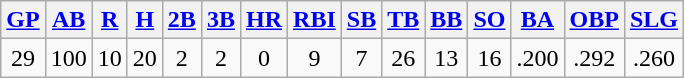<table class="wikitable">
<tr>
<th><a href='#'>GP</a></th>
<th><a href='#'>AB</a></th>
<th><a href='#'>R</a></th>
<th><a href='#'>H</a></th>
<th><a href='#'>2B</a></th>
<th><a href='#'>3B</a></th>
<th><a href='#'>HR</a></th>
<th><a href='#'>RBI</a></th>
<th><a href='#'>SB</a></th>
<th><a href='#'>TB</a></th>
<th><a href='#'>BB</a></th>
<th><a href='#'>SO</a></th>
<th><a href='#'>BA</a></th>
<th><a href='#'>OBP</a></th>
<th><a href='#'>SLG</a></th>
</tr>
<tr align=center>
<td>29</td>
<td>100</td>
<td>10</td>
<td>20</td>
<td>2</td>
<td>2</td>
<td>0</td>
<td>9</td>
<td>7</td>
<td>26</td>
<td>13</td>
<td>16</td>
<td>.200</td>
<td>.292</td>
<td>.260</td>
</tr>
</table>
